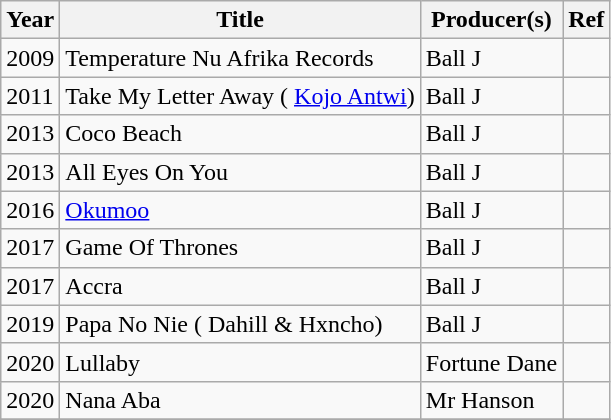<table class="wikitable">
<tr>
<th>Year</th>
<th>Title</th>
<th>Producer(s)</th>
<th>Ref</th>
</tr>
<tr>
<td>2009</td>
<td>Temperature  Nu Afrika Records</td>
<td>Ball J</td>
<td></td>
</tr>
<tr>
<td>2011</td>
<td>Take My Letter Away ( <a href='#'>Kojo Antwi</a>)</td>
<td>Ball J</td>
<td></td>
</tr>
<tr>
<td>2013</td>
<td>Coco Beach</td>
<td>Ball J</td>
<td></td>
</tr>
<tr>
<td>2013</td>
<td>All Eyes On You</td>
<td>Ball J</td>
<td></td>
</tr>
<tr>
<td>2016</td>
<td><a href='#'>Okumoo</a></td>
<td>Ball J</td>
<td></td>
</tr>
<tr>
<td>2017</td>
<td>Game Of Thrones</td>
<td>Ball J</td>
<td></td>
</tr>
<tr>
<td>2017</td>
<td>Accra</td>
<td>Ball J</td>
<td></td>
</tr>
<tr>
<td>2019</td>
<td>Papa No Nie ( Dahill & Hxncho)</td>
<td>Ball J</td>
<td></td>
</tr>
<tr>
<td>2020</td>
<td>Lullaby</td>
<td>Fortune Dane</td>
<td></td>
</tr>
<tr>
<td>2020</td>
<td>Nana Aba</td>
<td>Mr Hanson</td>
<td></td>
</tr>
<tr>
</tr>
</table>
